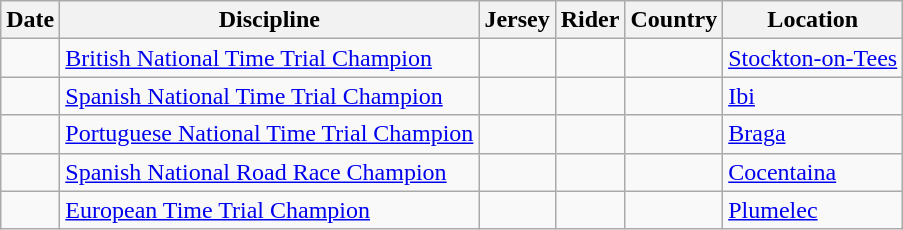<table class="wikitable">
<tr>
<th>Date</th>
<th>Discipline</th>
<th>Jersey</th>
<th>Rider</th>
<th>Country</th>
<th>Location</th>
</tr>
<tr>
<td></td>
<td><a href='#'>British National Time Trial Champion</a></td>
<td></td>
<td></td>
<td></td>
<td><a href='#'>Stockton-on-Tees</a></td>
</tr>
<tr>
<td></td>
<td><a href='#'>Spanish National Time Trial Champion</a></td>
<td></td>
<td></td>
<td></td>
<td><a href='#'>Ibi</a></td>
</tr>
<tr>
<td></td>
<td><a href='#'>Portuguese National Time Trial Champion</a></td>
<td></td>
<td></td>
<td></td>
<td><a href='#'>Braga</a></td>
</tr>
<tr>
<td></td>
<td><a href='#'>Spanish National Road Race Champion</a></td>
<td></td>
<td></td>
<td></td>
<td><a href='#'>Cocentaina</a></td>
</tr>
<tr>
<td></td>
<td><a href='#'>European Time Trial Champion</a></td>
<td></td>
<td></td>
<td></td>
<td><a href='#'>Plumelec</a></td>
</tr>
</table>
